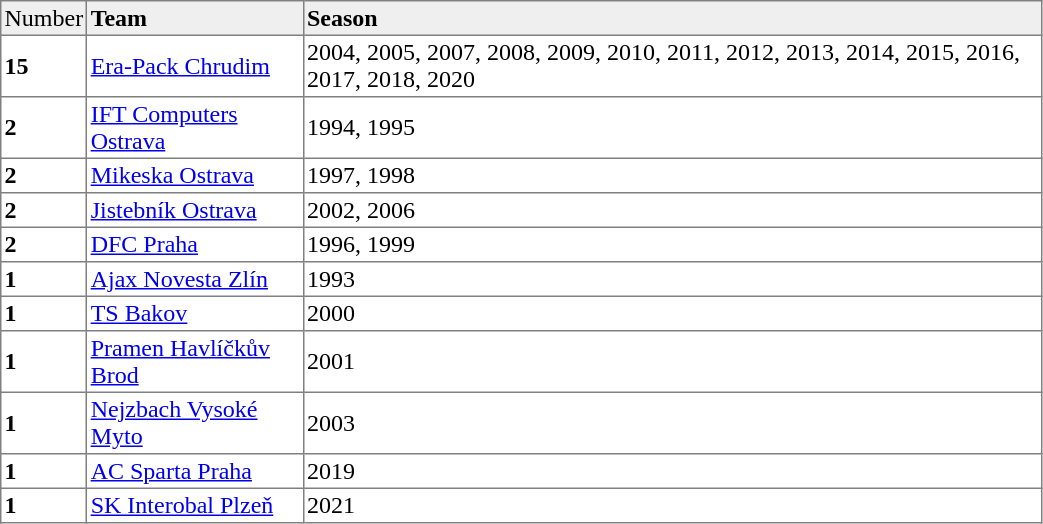<table border=1 cellpadding=2 cellspacing=0 width=55% style="border-collapse: collapse">
<tr bgcolor=efefef>
<td>Number</td>
<td><strong>Team</strong></td>
<td><strong>Season</strong></td>
</tr>
<tr>
<td><strong>15</strong></td>
<td><a href='#'>Era-Pack Chrudim</a></td>
<td>2004, 2005, 2007, 2008, 2009, 2010, 2011, 2012, 2013, 2014, 2015, 2016, 2017, 2018, 2020</td>
</tr>
<tr>
<td><strong>2</strong></td>
<td><a href='#'>IFT Computers Ostrava</a></td>
<td>1994, 1995</td>
</tr>
<tr>
<td><strong>2</strong></td>
<td><a href='#'>Mikeska Ostrava</a></td>
<td>1997, 1998</td>
</tr>
<tr>
<td><strong>2</strong></td>
<td><a href='#'>Jistebník Ostrava</a></td>
<td>2002, 2006</td>
</tr>
<tr>
<td><strong>2</strong></td>
<td><a href='#'>DFC Praha</a></td>
<td>1996, 1999</td>
</tr>
<tr>
<td><strong>1</strong></td>
<td><a href='#'>Ajax Novesta Zlín</a></td>
<td>1993</td>
</tr>
<tr>
<td><strong>1</strong></td>
<td><a href='#'>TS Bakov</a></td>
<td>2000</td>
</tr>
<tr>
<td><strong>1</strong></td>
<td><a href='#'>Pramen Havlíčkův Brod</a></td>
<td>2001</td>
</tr>
<tr>
<td><strong>1</strong></td>
<td><a href='#'>Nejzbach Vysoké Myto</a></td>
<td>2003</td>
</tr>
<tr>
<td><strong>1</strong></td>
<td><a href='#'>AC Sparta Praha</a></td>
<td>2019</td>
</tr>
<tr>
<td><strong>1</strong></td>
<td><a href='#'>SK Interobal Plzeň</a></td>
<td>2021</td>
</tr>
</table>
